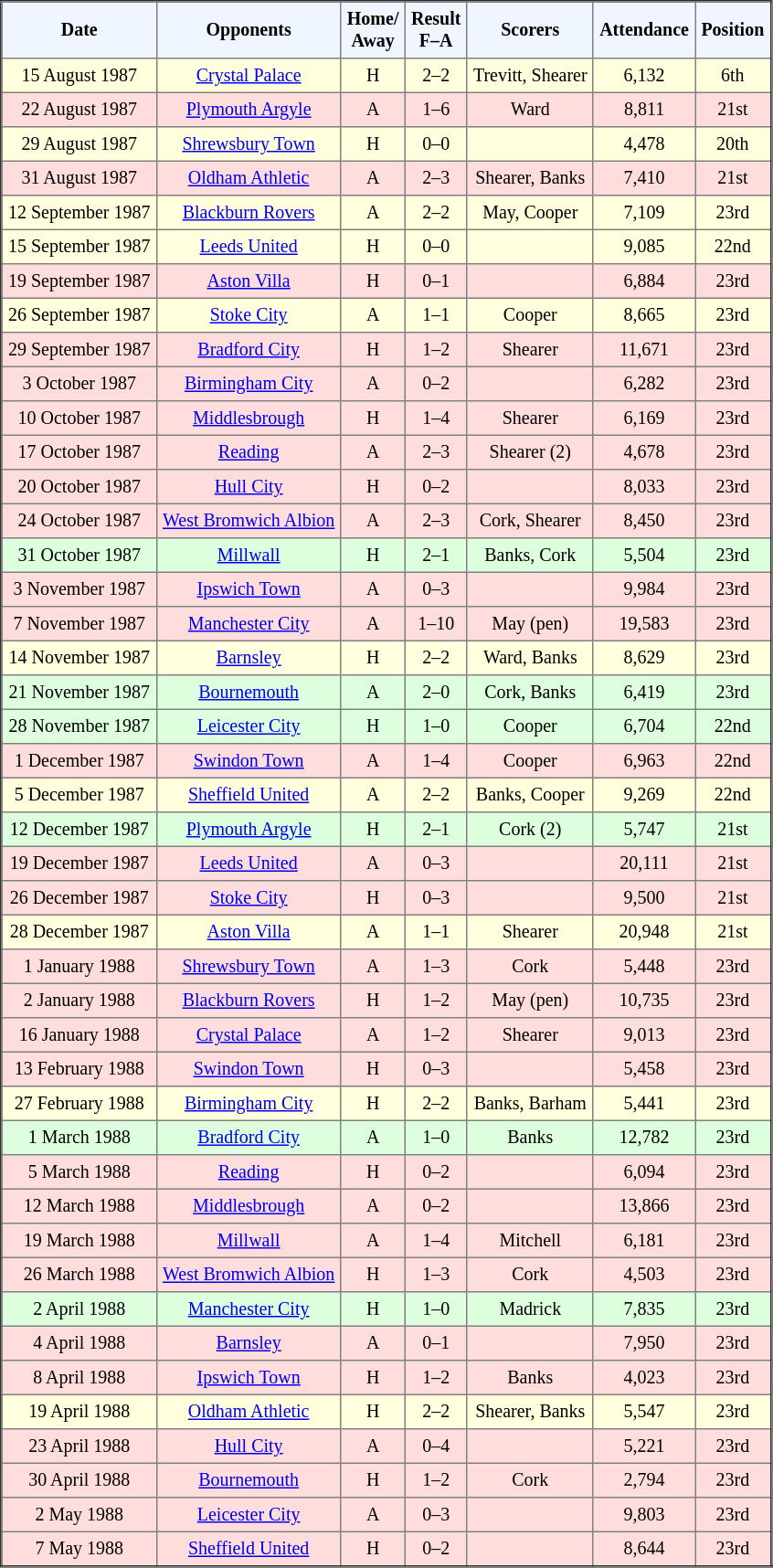<table border="2" cellpadding="4" style="border-collapse:collapse; text-align:center; font-size:smaller;">
<tr style="background:#f0f6ff;">
<th><strong>Date</strong></th>
<th><strong>Opponents</strong></th>
<th><strong>Home/<br>Away</strong></th>
<th><strong>Result<br>F–A</strong></th>
<th><strong>Scorers</strong></th>
<th><strong>Attendance</strong></th>
<th><strong>Position</strong></th>
</tr>
<tr bgcolor="#ffffdd">
<td>15 August 1987</td>
<td><a href='#'>Crystal Palace</a></td>
<td>H</td>
<td>2–2</td>
<td>Trevitt, Shearer</td>
<td>6,132</td>
<td>6th</td>
</tr>
<tr bgcolor="#ffdddd">
<td>22 August 1987</td>
<td><a href='#'>Plymouth Argyle</a></td>
<td>A</td>
<td>1–6</td>
<td>Ward</td>
<td>8,811</td>
<td>21st</td>
</tr>
<tr bgcolor="#ffffdd">
<td>29 August 1987</td>
<td><a href='#'>Shrewsbury Town</a></td>
<td>H</td>
<td>0–0</td>
<td></td>
<td>4,478</td>
<td>20th</td>
</tr>
<tr bgcolor="#ffdddd">
<td>31 August 1987</td>
<td><a href='#'>Oldham Athletic</a></td>
<td>A</td>
<td>2–3</td>
<td>Shearer, Banks</td>
<td>7,410</td>
<td>21st</td>
</tr>
<tr bgcolor="#ffffdd">
<td>12 September 1987</td>
<td><a href='#'>Blackburn Rovers</a></td>
<td>A</td>
<td>2–2</td>
<td>May, Cooper</td>
<td>7,109</td>
<td>23rd</td>
</tr>
<tr bgcolor="#ffffdd">
<td>15 September 1987</td>
<td><a href='#'>Leeds United</a></td>
<td>H</td>
<td>0–0</td>
<td></td>
<td>9,085</td>
<td>22nd</td>
</tr>
<tr bgcolor="#ffdddd">
<td>19 September 1987</td>
<td><a href='#'>Aston Villa</a></td>
<td>H</td>
<td>0–1</td>
<td></td>
<td>6,884</td>
<td>23rd</td>
</tr>
<tr bgcolor="#ffffdd">
<td>26 September 1987</td>
<td><a href='#'>Stoke City</a></td>
<td>A</td>
<td>1–1</td>
<td>Cooper</td>
<td>8,665</td>
<td>23rd</td>
</tr>
<tr bgcolor="#ffdddd">
<td>29 September 1987</td>
<td><a href='#'>Bradford City</a></td>
<td>H</td>
<td>1–2</td>
<td>Shearer</td>
<td>11,671</td>
<td>23rd</td>
</tr>
<tr bgcolor="#ffdddd">
<td>3 October 1987</td>
<td><a href='#'>Birmingham City</a></td>
<td>A</td>
<td>0–2</td>
<td></td>
<td>6,282</td>
<td>23rd</td>
</tr>
<tr bgcolor="#ffdddd">
<td>10 October 1987</td>
<td><a href='#'>Middlesbrough</a></td>
<td>H</td>
<td>1–4</td>
<td>Shearer</td>
<td>6,169</td>
<td>23rd</td>
</tr>
<tr bgcolor="#ffdddd">
<td>17 October 1987</td>
<td><a href='#'>Reading</a></td>
<td>A</td>
<td>2–3</td>
<td>Shearer (2)</td>
<td>4,678</td>
<td>23rd</td>
</tr>
<tr bgcolor="#ffdddd">
<td>20 October 1987</td>
<td><a href='#'>Hull City</a></td>
<td>H</td>
<td>0–2</td>
<td></td>
<td>8,033</td>
<td>23rd</td>
</tr>
<tr bgcolor="#ffdddd">
<td>24 October 1987</td>
<td><a href='#'>West Bromwich Albion</a></td>
<td>A</td>
<td>2–3</td>
<td>Cork, Shearer</td>
<td>8,450</td>
<td>23rd</td>
</tr>
<tr bgcolor="#ddffdd">
<td>31 October 1987</td>
<td><a href='#'>Millwall</a></td>
<td>H</td>
<td>2–1</td>
<td>Banks, Cork</td>
<td>5,504</td>
<td>23rd</td>
</tr>
<tr bgcolor="#ffdddd">
<td>3 November 1987</td>
<td><a href='#'>Ipswich Town</a></td>
<td>A</td>
<td>0–3</td>
<td></td>
<td>9,984</td>
<td>23rd</td>
</tr>
<tr bgcolor="#ffdddd">
<td>7 November 1987</td>
<td><a href='#'>Manchester City</a></td>
<td>A</td>
<td>1–10</td>
<td>May (pen)</td>
<td>19,583</td>
<td>23rd</td>
</tr>
<tr bgcolor="#ffffdd">
<td>14 November 1987</td>
<td><a href='#'>Barnsley</a></td>
<td>H</td>
<td>2–2</td>
<td>Ward, Banks</td>
<td>8,629</td>
<td>23rd</td>
</tr>
<tr bgcolor="#ddffdd">
<td>21 November 1987</td>
<td><a href='#'>Bournemouth</a></td>
<td>A</td>
<td>2–0</td>
<td>Cork, Banks</td>
<td>6,419</td>
<td>23rd</td>
</tr>
<tr bgcolor="#ddffdd">
<td>28 November 1987</td>
<td><a href='#'>Leicester City</a></td>
<td>H</td>
<td>1–0</td>
<td>Cooper</td>
<td>6,704</td>
<td>22nd</td>
</tr>
<tr bgcolor="#ffdddd">
<td>1 December 1987</td>
<td><a href='#'>Swindon Town</a></td>
<td>A</td>
<td>1–4</td>
<td>Cooper</td>
<td>6,963</td>
<td>22nd</td>
</tr>
<tr bgcolor="#ffffdd">
<td>5 December 1987</td>
<td><a href='#'>Sheffield United</a></td>
<td>A</td>
<td>2–2</td>
<td>Banks, Cooper</td>
<td>9,269</td>
<td>22nd</td>
</tr>
<tr bgcolor="#ddffdd">
<td>12 December 1987</td>
<td><a href='#'>Plymouth Argyle</a></td>
<td>H</td>
<td>2–1</td>
<td>Cork (2)</td>
<td>5,747</td>
<td>21st</td>
</tr>
<tr bgcolor="#ffdddd">
<td>19 December 1987</td>
<td><a href='#'>Leeds United</a></td>
<td>A</td>
<td>0–3</td>
<td></td>
<td>20,111</td>
<td>21st</td>
</tr>
<tr bgcolor="#ffdddd">
<td>26 December 1987</td>
<td><a href='#'>Stoke City</a></td>
<td>H</td>
<td>0–3</td>
<td></td>
<td>9,500</td>
<td>21st</td>
</tr>
<tr bgcolor="#ffffdd">
<td>28 December 1987</td>
<td><a href='#'>Aston Villa</a></td>
<td>A</td>
<td>1–1</td>
<td>Shearer</td>
<td>20,948</td>
<td>21st</td>
</tr>
<tr bgcolor="#ffdddd">
<td>1 January 1988</td>
<td><a href='#'>Shrewsbury Town</a></td>
<td>A</td>
<td>1–3</td>
<td>Cork</td>
<td>5,448</td>
<td>23rd</td>
</tr>
<tr bgcolor="#ffdddd">
<td>2 January 1988</td>
<td><a href='#'>Blackburn Rovers</a></td>
<td>H</td>
<td>1–2</td>
<td>May (pen)</td>
<td>10,735</td>
<td>23rd</td>
</tr>
<tr bgcolor="#ffdddd">
<td>16 January 1988</td>
<td><a href='#'>Crystal Palace</a></td>
<td>A</td>
<td>1–2</td>
<td>Shearer</td>
<td>9,013</td>
<td>23rd</td>
</tr>
<tr bgcolor="#ffdddd">
<td>13 February 1988</td>
<td><a href='#'>Swindon Town</a></td>
<td>H</td>
<td>0–3</td>
<td></td>
<td>5,458</td>
<td>23rd</td>
</tr>
<tr bgcolor="#ffffdd">
<td>27 February 1988</td>
<td><a href='#'>Birmingham City</a></td>
<td>H</td>
<td>2–2</td>
<td>Banks, Barham</td>
<td>5,441</td>
<td>23rd</td>
</tr>
<tr bgcolor="#ddffdd">
<td>1 March 1988</td>
<td><a href='#'>Bradford City</a></td>
<td>A</td>
<td>1–0</td>
<td>Banks</td>
<td>12,782</td>
<td>23rd</td>
</tr>
<tr bgcolor="#ffdddd">
<td>5 March 1988</td>
<td><a href='#'>Reading</a></td>
<td>H</td>
<td>0–2</td>
<td></td>
<td>6,094</td>
<td>23rd</td>
</tr>
<tr bgcolor="#ffdddd">
<td>12 March 1988</td>
<td><a href='#'>Middlesbrough</a></td>
<td>A</td>
<td>0–2</td>
<td></td>
<td>13,866</td>
<td>23rd</td>
</tr>
<tr bgcolor="#ffdddd">
<td>19 March 1988</td>
<td><a href='#'>Millwall</a></td>
<td>A</td>
<td>1–4</td>
<td>Mitchell</td>
<td>6,181</td>
<td>23rd</td>
</tr>
<tr bgcolor="#ffdddd">
<td>26 March 1988</td>
<td><a href='#'>West Bromwich Albion</a></td>
<td>H</td>
<td>1–3</td>
<td>Cork</td>
<td>4,503</td>
<td>23rd</td>
</tr>
<tr bgcolor="#ddffdd">
<td>2 April 1988</td>
<td><a href='#'>Manchester City</a></td>
<td>H</td>
<td>1–0</td>
<td>Madrick</td>
<td>7,835</td>
<td>23rd</td>
</tr>
<tr bgcolor="#ffdddd">
<td>4 April 1988</td>
<td><a href='#'>Barnsley</a></td>
<td>A</td>
<td>0–1</td>
<td></td>
<td>7,950</td>
<td>23rd</td>
</tr>
<tr bgcolor="#ffdddd">
<td>8 April 1988</td>
<td><a href='#'>Ipswich Town</a></td>
<td>H</td>
<td>1–2</td>
<td>Banks</td>
<td>4,023</td>
<td>23rd</td>
</tr>
<tr bgcolor="#ffffdd">
<td>19 April 1988</td>
<td><a href='#'>Oldham Athletic</a></td>
<td>H</td>
<td>2–2</td>
<td>Shearer, Banks</td>
<td>5,547</td>
<td>23rd</td>
</tr>
<tr bgcolor="#ffdddd">
<td>23 April 1988</td>
<td><a href='#'>Hull City</a></td>
<td>A</td>
<td>0–4</td>
<td></td>
<td>5,221</td>
<td>23rd</td>
</tr>
<tr bgcolor="#ffdddd">
<td>30 April 1988</td>
<td><a href='#'>Bournemouth</a></td>
<td>H</td>
<td>1–2</td>
<td>Cork</td>
<td>2,794</td>
<td>23rd</td>
</tr>
<tr bgcolor="#ffdddd">
<td>2 May 1988</td>
<td><a href='#'>Leicester City</a></td>
<td>A</td>
<td>0–3</td>
<td></td>
<td>9,803</td>
<td>23rd</td>
</tr>
<tr bgcolor="#ffdddd">
<td>7 May 1988</td>
<td><a href='#'>Sheffield United</a></td>
<td>H</td>
<td>0–2</td>
<td></td>
<td>8,644</td>
<td>23rd</td>
</tr>
</table>
